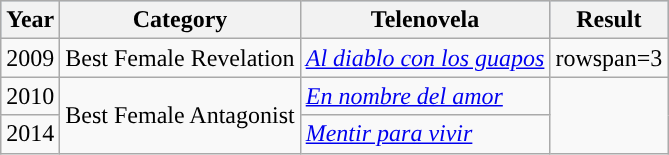<table class="wikitable">
<tr style="background:#b0c4de;">
<th>Year</th>
<th>Category</th>
<th>Telenovela</th>
<th>Result</th>
</tr>
<tr>
<td>2009</td>
<td>Best Female Revelation</td>
<td><em><a href='#'>Al diablo con los guapos</a></em></td>
<td>rowspan=3 </td>
</tr>
<tr>
<td>2010</td>
<td rowspan=2>Best Female Antagonist</td>
<td><em><a href='#'>En nombre del amor</a></em></td>
</tr>
<tr>
<td>2014</td>
<td><em><a href='#'>Mentir para vivir</a></em></td>
</tr>
</table>
